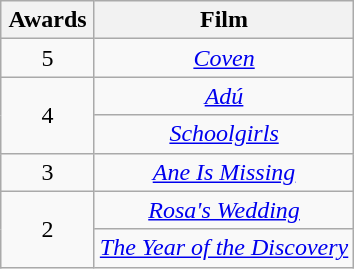<table class="wikitable plainrowheaders" style="text-align: center">
<tr>
<th scope="col" style="width:55px;">Awards</th>
<th scope="col" style="text-align:center;">Film</th>
</tr>
<tr>
<td scope=row style="text-align:center">5</td>
<td><em><a href='#'>Coven</a></em></td>
</tr>
<tr>
<td scope=row style="text-align:center" rowspan=2>4</td>
<td><em><a href='#'>Adú</a></em></td>
</tr>
<tr>
<td><em><a href='#'>Schoolgirls</a></em></td>
</tr>
<tr>
<td scope=row style="text-align:center">3</td>
<td><em><a href='#'>Ane Is Missing</a></em></td>
</tr>
<tr>
<td scope=row style="text-align:center" rowspan=2>2</td>
<td><em><a href='#'>Rosa's Wedding</a></em></td>
</tr>
<tr>
<td><em><a href='#'>The Year of the Discovery</a></em></td>
</tr>
</table>
